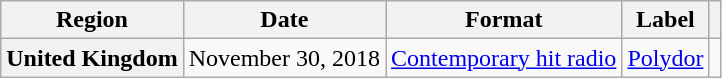<table class="wikitable plainrowheaders">
<tr>
<th>Region</th>
<th>Date</th>
<th>Format</th>
<th>Label</th>
<th></th>
</tr>
<tr>
<th scope="row">United Kingdom</th>
<td>November 30, 2018</td>
<td><a href='#'>Contemporary hit radio</a></td>
<td><a href='#'>Polydor</a></td>
<td></td>
</tr>
</table>
